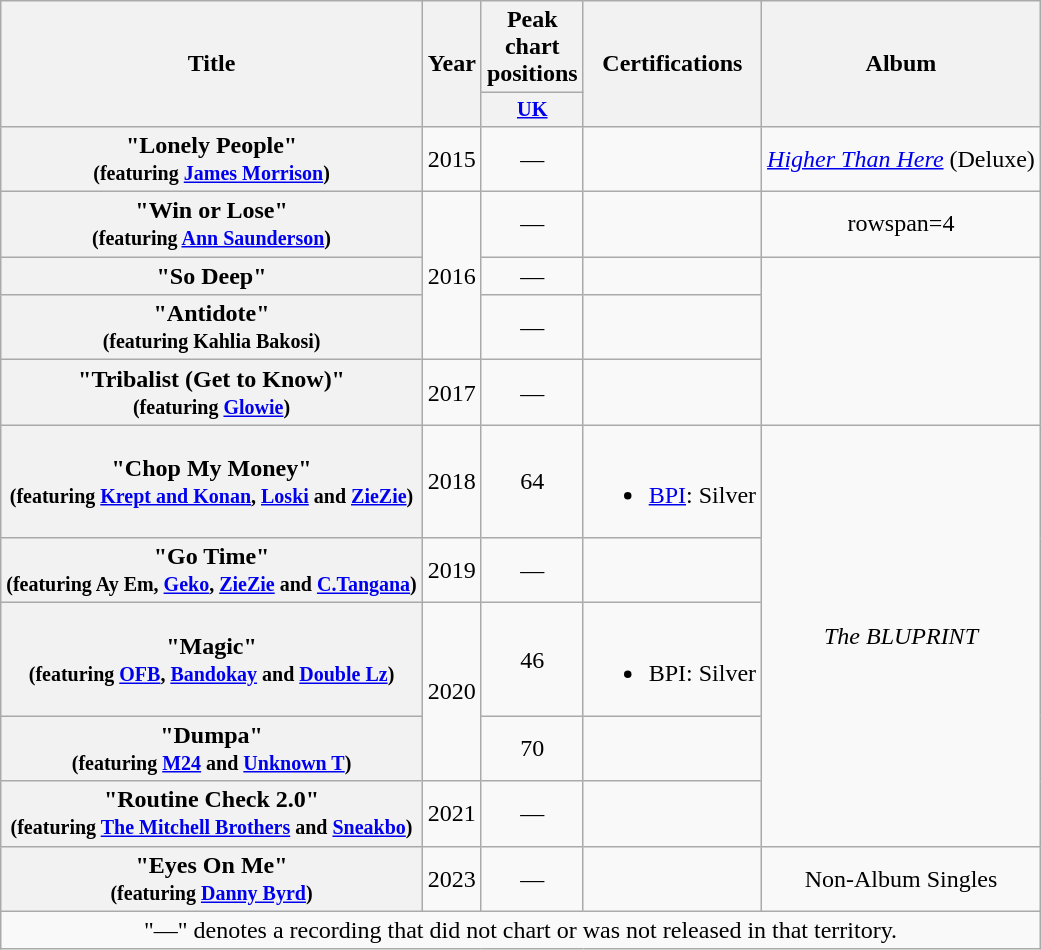<table class="wikitable mw-collapsible plainrowheaders" style="text-align:center;">
<tr>
<th scope="col" rowspan="2">Title</th>
<th scope="col" rowspan="2">Year</th>
<th scope="col" colspan="1">Peak chart positions</th>
<th scope="col" rowspan="2">Certifications</th>
<th scope="col" rowspan="2">Album</th>
</tr>
<tr>
<th scope="col" style="width:3em;font-size:85%;"><a href='#'>UK</a><br></th>
</tr>
<tr>
<th scope="row">"Lonely People"<br><small>(featuring <a href='#'>James Morrison</a>)</small></th>
<td>2015</td>
<td>—</td>
<td></td>
<td><em><a href='#'>Higher Than Here</a></em> (Deluxe)</td>
</tr>
<tr>
<th scope="row">"Win or Lose"<br><small>(featuring <a href='#'>Ann Saunderson</a>)</small></th>
<td rowspan=3>2016</td>
<td>—</td>
<td></td>
<td>rowspan=4 </td>
</tr>
<tr>
<th scope="row">"So Deep"</th>
<td>—</td>
<td></td>
</tr>
<tr>
<th scope="row">"Antidote"<br><small>(featuring Kahlia Bakosi)</small></th>
<td>—</td>
<td></td>
</tr>
<tr>
<th scope="row">"Tribalist (Get to Know)"<br><small>(featuring <a href='#'>Glowie</a>)</small></th>
<td>2017</td>
<td>—</td>
<td></td>
</tr>
<tr>
<th scope="row">"Chop My Money"<br><small>(featuring <a href='#'>Krept and Konan</a>, <a href='#'>Loski</a> and <a href='#'>ZieZie</a>)</small></th>
<td>2018</td>
<td>64</td>
<td><br><ul><li><a href='#'>BPI</a>: Silver</li></ul></td>
<td rowspan="5"><em>The BLUPRINT</em></td>
</tr>
<tr>
<th scope="row">"Go Time"<br><small>(featuring Ay Em, <a href='#'>Geko</a>, <a href='#'>ZieZie</a> and <a href='#'>C.Tangana</a>)</small></th>
<td>2019</td>
<td>—</td>
<td></td>
</tr>
<tr>
<th scope="row">"Magic"<br><small>(featuring <a href='#'>OFB</a>, <a href='#'>Bandokay</a> and <a href='#'>Double Lz</a>)</small></th>
<td rowspan="2">2020</td>
<td>46</td>
<td><br><ul><li>BPI: Silver</li></ul></td>
</tr>
<tr>
<th scope="row">"Dumpa"<br><small>(featuring <a href='#'>M24</a> and <a href='#'>Unknown T</a>)</small></th>
<td>70</td>
<td></td>
</tr>
<tr>
<th scope="row">"Routine Check 2.0"<br><small>(featuring <a href='#'>The Mitchell Brothers</a> and <a href='#'>Sneakbo</a>)</small></th>
<td>2021</td>
<td>—</td>
<td></td>
</tr>
<tr>
<th scope="row">"Eyes On Me"<br><small>(featuring <a href='#'>Danny Byrd</a>)</small></th>
<td>2023</td>
<td>—</td>
<td></td>
<td>Non-Album Singles</td>
</tr>
<tr>
<td colspan="5">"—" denotes a recording that did not chart or was not released in that territory.</td>
</tr>
</table>
